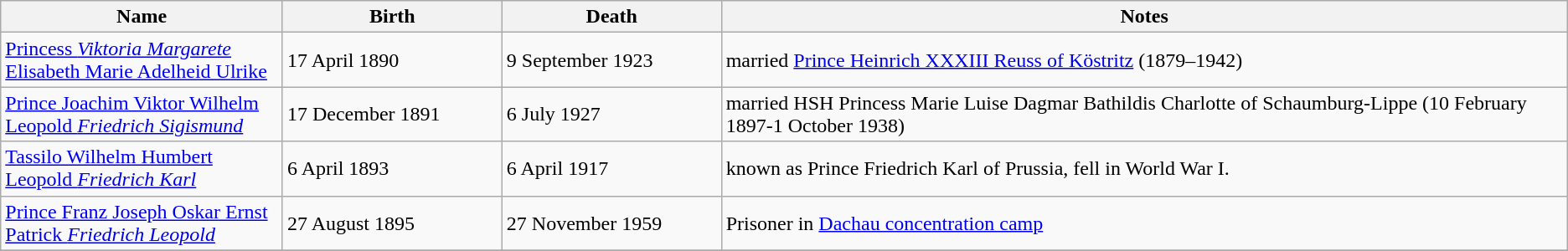<table class="wikitable sortable">
<tr>
<th width="18%">Name</th>
<th width="14%">Birth</th>
<th width="14%">Death</th>
<th width="62%">Notes</th>
</tr>
<tr>
<td><a href='#'>Princess <em>Viktoria Margarete</em> Elisabeth Marie Adelheid Ulrike</a></td>
<td>17 April 1890</td>
<td>9 September 1923</td>
<td>married <a href='#'>Prince Heinrich XXXIII Reuss of Köstritz</a> (1879–1942)</td>
</tr>
<tr>
<td><a href='#'>Prince Joachim Viktor Wilhelm Leopold <em>Friedrich Sigismund</em></a></td>
<td>17 December 1891</td>
<td>6 July 1927</td>
<td>married HSH Princess Marie Luise Dagmar Bathildis Charlotte of Schaumburg-Lippe (10 February 1897-1 October 1938)</td>
</tr>
<tr>
<td><a href='#'>Tassilo Wilhelm Humbert Leopold <em>Friedrich Karl</em></a></td>
<td>6 April 1893</td>
<td>6 April 1917</td>
<td>known as Prince Friedrich Karl of Prussia, fell in World War I.</td>
</tr>
<tr>
<td><a href='#'>Prince Franz Joseph Oskar Ernst Patrick <em>Friedrich Leopold</em></a></td>
<td>27 August 1895</td>
<td>27 November 1959</td>
<td>Prisoner in <a href='#'>Dachau concentration camp</a></td>
</tr>
<tr>
</tr>
</table>
